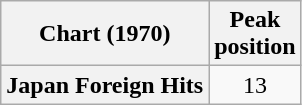<table class="wikitable sortable plainrowheaders" style="text-align:center">
<tr>
<th>Chart (1970)</th>
<th>Peak<br>position</th>
</tr>
<tr>
<th scope="row">Japan Foreign Hits</th>
<td>13</td>
</tr>
</table>
